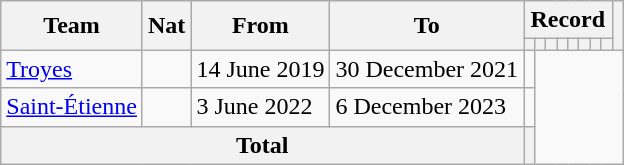<table class="wikitable" style="text-align:center">
<tr>
<th rowspan="2">Team</th>
<th rowspan="2">Nat</th>
<th rowspan="2">From</th>
<th rowspan="2">To</th>
<th colspan="8">Record</th>
<th rowspan=2></th>
</tr>
<tr>
<th></th>
<th></th>
<th></th>
<th></th>
<th></th>
<th></th>
<th></th>
<th></th>
</tr>
<tr>
<td align=left><a href='#'>Troyes</a></td>
<td></td>
<td align=left>14 June 2019</td>
<td align=left>30 December 2021<br></td>
<td></td>
</tr>
<tr>
<td align=left><a href='#'>Saint-Étienne</a></td>
<td></td>
<td align=left>3 June 2022</td>
<td align=left>6 December 2023<br></td>
<td></td>
</tr>
<tr>
<th colspan="4">Total<br></th>
<th></th>
</tr>
</table>
